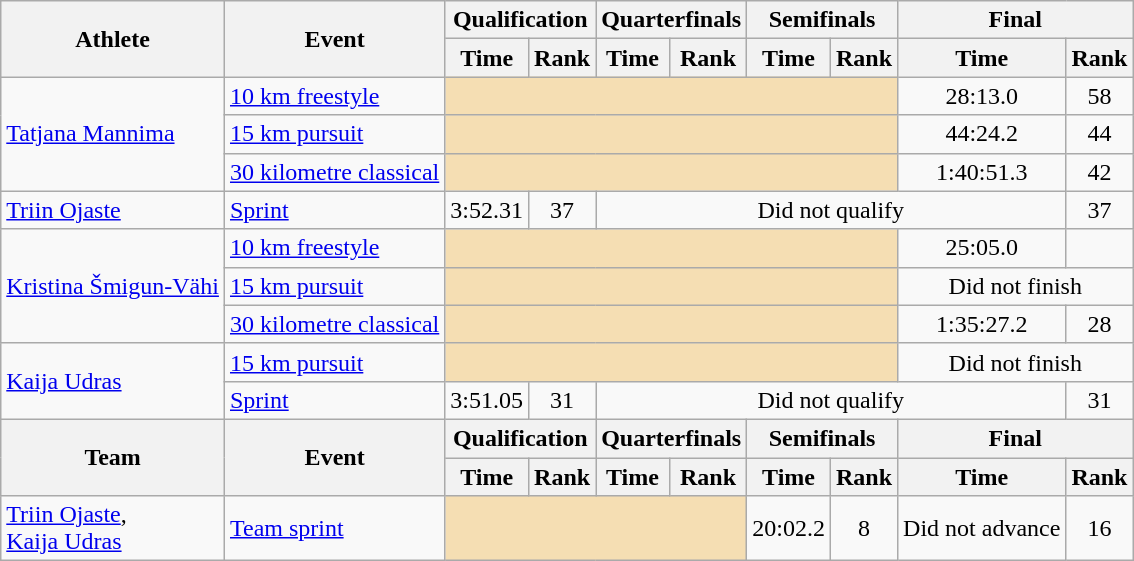<table class="wikitable">
<tr>
<th rowspan="2">Athlete</th>
<th rowspan="2">Event</th>
<th colspan="2">Qualification</th>
<th colspan="2">Quarterfinals</th>
<th colspan="2">Semifinals</th>
<th colspan="2">Final</th>
</tr>
<tr>
<th>Time</th>
<th>Rank</th>
<th>Time</th>
<th>Rank</th>
<th>Time</th>
<th>Rank</th>
<th>Time</th>
<th>Rank</th>
</tr>
<tr>
<td rowspan=3><a href='#'>Tatjana Mannima</a></td>
<td><a href='#'>10 km freestyle</a></td>
<td colspan="6" bgcolor="wheat"></td>
<td align="center">28:13.0</td>
<td align="center">58</td>
</tr>
<tr>
<td><a href='#'>15 km pursuit</a></td>
<td colspan="6" bgcolor="wheat"></td>
<td align="center">44:24.2</td>
<td align="center">44</td>
</tr>
<tr>
<td><a href='#'>30 kilometre classical</a></td>
<td colspan="6" bgcolor="wheat"></td>
<td align="center">1:40:51.3</td>
<td align="center">42</td>
</tr>
<tr>
<td><a href='#'>Triin Ojaste</a></td>
<td><a href='#'>Sprint</a></td>
<td align="center">3:52.31</td>
<td align="center">37</td>
<td colspan="5" align="center">Did not qualify</td>
<td align="center">37</td>
</tr>
<tr>
<td rowspan=3><a href='#'>Kristina Šmigun-Vähi</a></td>
<td><a href='#'>10 km freestyle</a></td>
<td colspan="6" bgcolor="wheat"></td>
<td align="center">25:05.0</td>
<td align="center"></td>
</tr>
<tr>
<td><a href='#'>15 km pursuit</a></td>
<td colspan="6" bgcolor="wheat"></td>
<td colspan="2" align="center">Did not finish</td>
</tr>
<tr>
<td><a href='#'>30 kilometre classical</a></td>
<td colspan="6" bgcolor="wheat"></td>
<td align="center">1:35:27.2</td>
<td align="center">28</td>
</tr>
<tr>
<td rowspan=2><a href='#'>Kaija Udras</a></td>
<td><a href='#'>15 km pursuit</a></td>
<td colspan="6" bgcolor="wheat"></td>
<td colspan="2" align="center">Did not finish</td>
</tr>
<tr>
<td><a href='#'>Sprint</a></td>
<td align="center">3:51.05</td>
<td align="center">31</td>
<td colspan="5" align="center">Did not qualify</td>
<td align="center">31</td>
</tr>
<tr>
<th rowspan="2">Team</th>
<th rowspan="2">Event</th>
<th colspan="2">Qualification</th>
<th colspan="2">Quarterfinals</th>
<th colspan="2">Semifinals</th>
<th colspan="2">Final</th>
</tr>
<tr>
<th>Time</th>
<th>Rank</th>
<th>Time</th>
<th>Rank</th>
<th>Time</th>
<th>Rank</th>
<th>Time</th>
<th>Rank</th>
</tr>
<tr>
<td rowspan=1><a href='#'>Triin Ojaste</a>, <br><a href='#'>Kaija Udras</a></td>
<td><a href='#'>Team sprint</a></td>
<td colspan="4" bgcolor="wheat"></td>
<td align="center">20:02.2</td>
<td align="center">8</td>
<td align="center">Did not advance</td>
<td align="center">16</td>
</tr>
</table>
